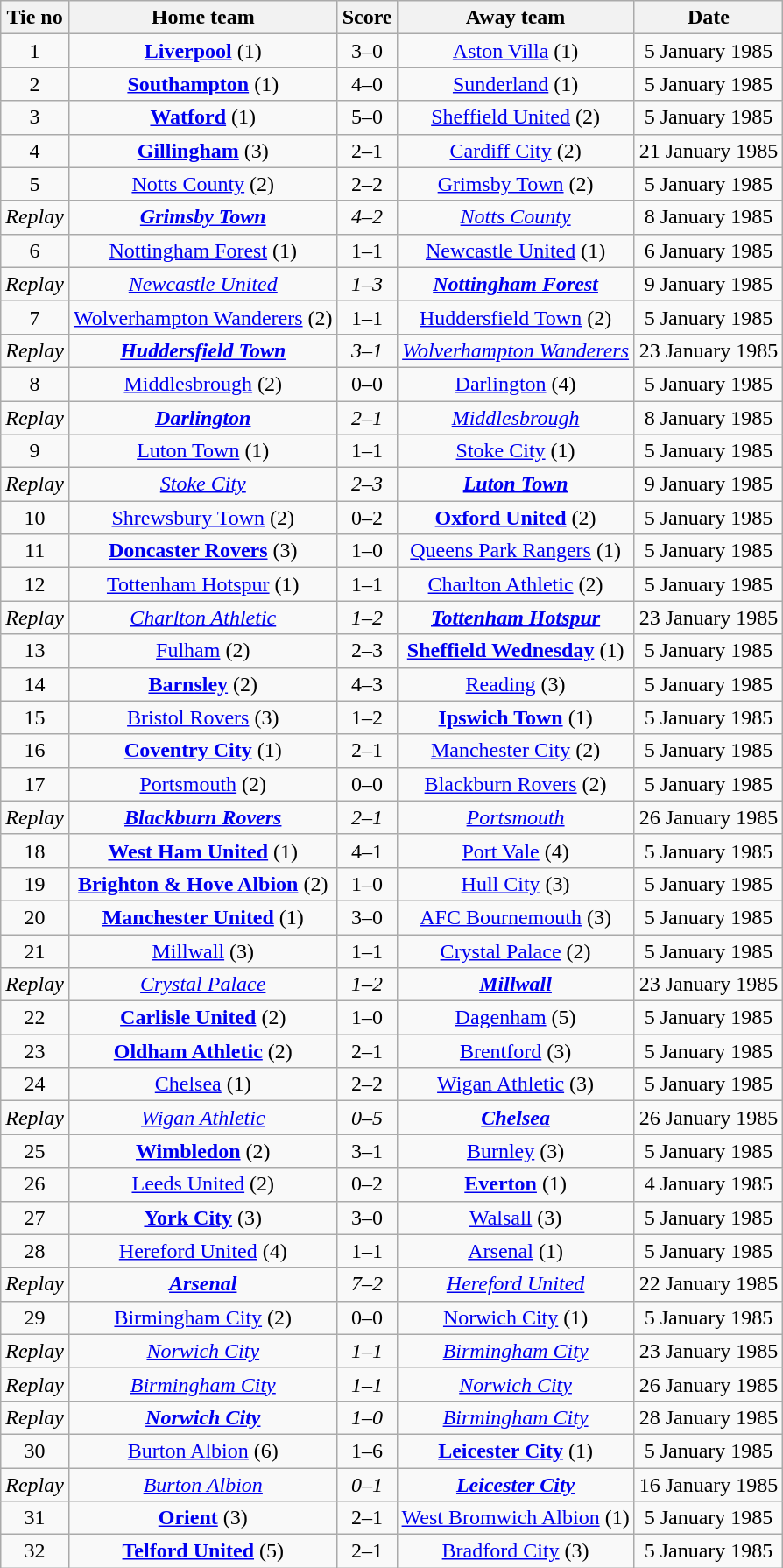<table class="wikitable" style="text-align: center">
<tr>
<th>Tie no</th>
<th>Home team</th>
<th>Score</th>
<th>Away team</th>
<th>Date</th>
</tr>
<tr>
<td>1</td>
<td><strong><a href='#'>Liverpool</a></strong> (1)</td>
<td>3–0</td>
<td><a href='#'>Aston Villa</a> (1)</td>
<td>5 January 1985</td>
</tr>
<tr>
<td>2</td>
<td><strong><a href='#'>Southampton</a></strong> (1)</td>
<td>4–0</td>
<td><a href='#'>Sunderland</a> (1)</td>
<td>5 January 1985</td>
</tr>
<tr>
<td>3</td>
<td><strong><a href='#'>Watford</a></strong> (1)</td>
<td>5–0</td>
<td><a href='#'>Sheffield United</a> (2)</td>
<td>5 January 1985</td>
</tr>
<tr>
<td>4</td>
<td><strong><a href='#'>Gillingham</a></strong> (3)</td>
<td>2–1</td>
<td><a href='#'>Cardiff City</a> (2)</td>
<td>21 January 1985</td>
</tr>
<tr>
<td>5</td>
<td><a href='#'>Notts County</a> (2)</td>
<td>2–2</td>
<td><a href='#'>Grimsby Town</a> (2)</td>
<td>5 January 1985</td>
</tr>
<tr>
<td><em>Replay</em></td>
<td><strong><em><a href='#'>Grimsby Town</a></em></strong></td>
<td><em>4–2</em></td>
<td><em><a href='#'>Notts County</a></em></td>
<td>8 January 1985</td>
</tr>
<tr>
<td>6</td>
<td><a href='#'>Nottingham Forest</a> (1)</td>
<td>1–1</td>
<td><a href='#'>Newcastle United</a> (1)</td>
<td>6 January 1985</td>
</tr>
<tr>
<td><em>Replay</em></td>
<td><em><a href='#'>Newcastle United</a></em></td>
<td><em>1–3</em></td>
<td><strong><em><a href='#'>Nottingham Forest</a></em></strong></td>
<td>9 January 1985</td>
</tr>
<tr>
<td>7</td>
<td><a href='#'>Wolverhampton Wanderers</a> (2)</td>
<td>1–1</td>
<td><a href='#'>Huddersfield Town</a> (2)</td>
<td>5 January 1985</td>
</tr>
<tr>
<td><em>Replay</em></td>
<td><strong><em><a href='#'>Huddersfield Town</a></em></strong></td>
<td><em>3–1</em></td>
<td><em><a href='#'>Wolverhampton Wanderers</a></em></td>
<td>23 January 1985</td>
</tr>
<tr>
<td>8</td>
<td><a href='#'>Middlesbrough</a> (2)</td>
<td>0–0</td>
<td><a href='#'>Darlington</a> (4)</td>
<td>5 January 1985</td>
</tr>
<tr>
<td><em>Replay</em></td>
<td><strong><em><a href='#'>Darlington</a></em></strong></td>
<td><em>2–1</em></td>
<td><em><a href='#'>Middlesbrough</a></em></td>
<td>8 January 1985</td>
</tr>
<tr>
<td>9</td>
<td><a href='#'>Luton Town</a> (1)</td>
<td>1–1</td>
<td><a href='#'>Stoke City</a> (1)</td>
<td>5 January 1985</td>
</tr>
<tr>
<td><em>Replay</em></td>
<td><em><a href='#'>Stoke City</a></em></td>
<td><em>2–3</em></td>
<td><strong><em><a href='#'>Luton Town</a></em></strong></td>
<td>9 January 1985</td>
</tr>
<tr>
<td>10</td>
<td><a href='#'>Shrewsbury Town</a> (2)</td>
<td>0–2</td>
<td><strong><a href='#'>Oxford United</a></strong> (2)</td>
<td>5 January 1985</td>
</tr>
<tr>
<td>11</td>
<td><strong><a href='#'>Doncaster Rovers</a></strong> (3)</td>
<td>1–0</td>
<td><a href='#'>Queens Park Rangers</a> (1)</td>
<td>5 January 1985</td>
</tr>
<tr>
<td>12</td>
<td><a href='#'>Tottenham Hotspur</a> (1)</td>
<td>1–1</td>
<td><a href='#'>Charlton Athletic</a> (2)</td>
<td>5 January 1985</td>
</tr>
<tr>
<td><em>Replay</em></td>
<td><em><a href='#'>Charlton Athletic</a></em></td>
<td><em>1–2</em></td>
<td><strong><em><a href='#'>Tottenham Hotspur</a></em></strong></td>
<td>23 January 1985</td>
</tr>
<tr>
<td>13</td>
<td><a href='#'>Fulham</a> (2)</td>
<td>2–3</td>
<td><strong><a href='#'>Sheffield Wednesday</a></strong> (1)</td>
<td>5 January 1985</td>
</tr>
<tr>
<td>14</td>
<td><strong><a href='#'>Barnsley</a></strong> (2)</td>
<td>4–3</td>
<td><a href='#'>Reading</a> (3)</td>
<td>5 January 1985</td>
</tr>
<tr>
<td>15</td>
<td><a href='#'>Bristol Rovers</a> (3)</td>
<td>1–2</td>
<td><strong><a href='#'>Ipswich Town</a></strong> (1)</td>
<td>5 January 1985</td>
</tr>
<tr>
<td>16</td>
<td><strong><a href='#'>Coventry City</a></strong> (1)</td>
<td>2–1</td>
<td><a href='#'>Manchester City</a> (2)</td>
<td>5 January 1985</td>
</tr>
<tr>
<td>17</td>
<td><a href='#'>Portsmouth</a> (2)</td>
<td>0–0</td>
<td><a href='#'>Blackburn Rovers</a> (2)</td>
<td>5 January 1985</td>
</tr>
<tr>
<td><em>Replay</em></td>
<td><strong><em><a href='#'>Blackburn Rovers</a></em></strong></td>
<td><em>2–1</em></td>
<td><em><a href='#'>Portsmouth</a></em></td>
<td>26 January 1985</td>
</tr>
<tr>
<td>18</td>
<td><strong><a href='#'>West Ham United</a></strong> (1)</td>
<td>4–1</td>
<td><a href='#'>Port Vale</a> (4)</td>
<td>5 January 1985</td>
</tr>
<tr>
<td>19</td>
<td><strong><a href='#'>Brighton & Hove Albion</a></strong> (2)</td>
<td>1–0</td>
<td><a href='#'>Hull City</a> (3)</td>
<td>5 January 1985</td>
</tr>
<tr>
<td>20</td>
<td><strong><a href='#'>Manchester United</a></strong> (1)</td>
<td>3–0</td>
<td><a href='#'>AFC Bournemouth</a> (3)</td>
<td>5 January 1985</td>
</tr>
<tr>
<td>21</td>
<td><a href='#'>Millwall</a> (3)</td>
<td>1–1</td>
<td><a href='#'>Crystal Palace</a> (2)</td>
<td>5 January 1985</td>
</tr>
<tr>
<td><em>Replay</em></td>
<td><em><a href='#'>Crystal Palace</a></em></td>
<td><em>1–2</em></td>
<td><strong><em><a href='#'>Millwall</a></em></strong></td>
<td>23 January 1985</td>
</tr>
<tr>
<td>22</td>
<td><strong><a href='#'>Carlisle United</a></strong> (2)</td>
<td>1–0</td>
<td><a href='#'>Dagenham</a> (5)</td>
<td>5 January 1985</td>
</tr>
<tr>
<td>23</td>
<td><strong><a href='#'>Oldham Athletic</a></strong> (2)</td>
<td>2–1</td>
<td><a href='#'>Brentford</a> (3)</td>
<td>5 January 1985</td>
</tr>
<tr>
<td>24</td>
<td><a href='#'>Chelsea</a> (1)</td>
<td>2–2</td>
<td><a href='#'>Wigan Athletic</a> (3)</td>
<td>5 January 1985</td>
</tr>
<tr>
<td><em>Replay</em></td>
<td><em><a href='#'>Wigan Athletic</a></em></td>
<td><em>0–5</em></td>
<td><strong><em><a href='#'>Chelsea</a></em></strong></td>
<td>26 January 1985</td>
</tr>
<tr>
<td>25</td>
<td><strong><a href='#'>Wimbledon</a></strong> (2)</td>
<td>3–1</td>
<td><a href='#'>Burnley</a> (3)</td>
<td>5 January 1985</td>
</tr>
<tr>
<td>26</td>
<td><a href='#'>Leeds United</a> (2)</td>
<td>0–2</td>
<td><strong><a href='#'>Everton</a></strong> (1)</td>
<td>4 January 1985</td>
</tr>
<tr>
<td>27</td>
<td><strong><a href='#'>York City</a></strong> (3)</td>
<td>3–0</td>
<td><a href='#'>Walsall</a> (3)</td>
<td>5 January 1985</td>
</tr>
<tr>
<td>28</td>
<td><a href='#'>Hereford United</a> (4)</td>
<td>1–1</td>
<td><a href='#'>Arsenal</a> (1)</td>
<td>5 January 1985</td>
</tr>
<tr>
<td><em>Replay</em></td>
<td><strong><em><a href='#'>Arsenal</a></em></strong></td>
<td><em>7–2</em></td>
<td><em><a href='#'>Hereford United</a></em></td>
<td>22 January 1985</td>
</tr>
<tr>
<td>29</td>
<td><a href='#'>Birmingham City</a> (2)</td>
<td>0–0</td>
<td><a href='#'>Norwich City</a> (1)</td>
<td>5 January 1985</td>
</tr>
<tr>
<td><em>Replay</em></td>
<td><em><a href='#'>Norwich City</a></em></td>
<td><em>1–1</em></td>
<td><em><a href='#'>Birmingham City</a></em></td>
<td>23 January 1985</td>
</tr>
<tr>
<td><em>Replay</em></td>
<td><em><a href='#'>Birmingham City</a></em></td>
<td><em>1–1</em></td>
<td><em><a href='#'>Norwich City</a></em></td>
<td>26 January 1985</td>
</tr>
<tr>
<td><em>Replay</em></td>
<td><strong><em><a href='#'>Norwich City</a></em></strong></td>
<td><em>1–0</em></td>
<td><em><a href='#'>Birmingham City</a></em></td>
<td>28 January 1985</td>
</tr>
<tr>
<td>30</td>
<td><a href='#'>Burton Albion</a> (6)</td>
<td>1–6</td>
<td><strong><a href='#'>Leicester City</a></strong> (1)</td>
<td>5 January 1985</td>
</tr>
<tr>
<td><em>Replay</em></td>
<td><em><a href='#'>Burton Albion</a></em></td>
<td><em>0–1</em></td>
<td><strong><em><a href='#'>Leicester City</a></em></strong></td>
<td>16 January 1985</td>
</tr>
<tr>
<td>31</td>
<td><strong><a href='#'>Orient</a></strong> (3)</td>
<td>2–1</td>
<td><a href='#'>West Bromwich Albion</a> (1)</td>
<td>5 January 1985</td>
</tr>
<tr>
<td>32</td>
<td><strong><a href='#'>Telford United</a></strong> (5)</td>
<td>2–1</td>
<td><a href='#'>Bradford City</a> (3)</td>
<td>5 January 1985</td>
</tr>
</table>
